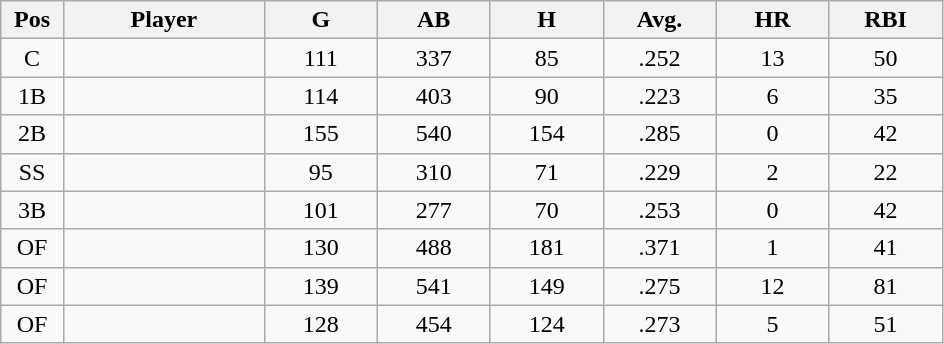<table class="wikitable sortable">
<tr>
<th bgcolor="#DDDDFF" width="5%">Pos</th>
<th bgcolor="#DDDDFF" width="16%">Player</th>
<th bgcolor="#DDDDFF" width="9%">G</th>
<th bgcolor="#DDDDFF" width="9%">AB</th>
<th bgcolor="#DDDDFF" width="9%">H</th>
<th bgcolor="#DDDDFF" width="9%">Avg.</th>
<th bgcolor="#DDDDFF" width="9%">HR</th>
<th bgcolor="#DDDDFF" width="9%">RBI</th>
</tr>
<tr align="center">
<td>C</td>
<td></td>
<td>111</td>
<td>337</td>
<td>85</td>
<td>.252</td>
<td>13</td>
<td>50</td>
</tr>
<tr align="center">
<td>1B</td>
<td></td>
<td>114</td>
<td>403</td>
<td>90</td>
<td>.223</td>
<td>6</td>
<td>35</td>
</tr>
<tr align="center">
<td>2B</td>
<td></td>
<td>155</td>
<td>540</td>
<td>154</td>
<td>.285</td>
<td>0</td>
<td>42</td>
</tr>
<tr align="center">
<td>SS</td>
<td></td>
<td>95</td>
<td>310</td>
<td>71</td>
<td>.229</td>
<td>2</td>
<td>22</td>
</tr>
<tr align="center">
<td>3B</td>
<td></td>
<td>101</td>
<td>277</td>
<td>70</td>
<td>.253</td>
<td>0</td>
<td>42</td>
</tr>
<tr align="center">
<td>OF</td>
<td></td>
<td>130</td>
<td>488</td>
<td>181</td>
<td>.371</td>
<td>1</td>
<td>41</td>
</tr>
<tr align="center">
<td>OF</td>
<td></td>
<td>139</td>
<td>541</td>
<td>149</td>
<td>.275</td>
<td>12</td>
<td>81</td>
</tr>
<tr align="center">
<td>OF</td>
<td></td>
<td>128</td>
<td>454</td>
<td>124</td>
<td>.273</td>
<td>5</td>
<td>51</td>
</tr>
</table>
